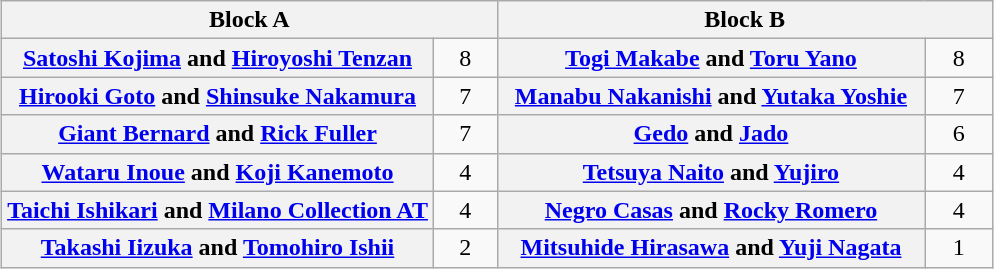<table class="wikitable" style="margin: 1em auto 1em auto;text-align:center">
<tr>
<th colspan="2" style="width:50%">Block A</th>
<th colspan="2" style="width:50%">Block B</th>
</tr>
<tr>
<th><a href='#'>Satoshi Kojima</a> and <a href='#'>Hiroyoshi Tenzan</a></th>
<td style="width:35px">8</td>
<th><a href='#'>Togi Makabe</a> and <a href='#'>Toru Yano</a></th>
<td style="width:35px">8</td>
</tr>
<tr>
<th><a href='#'>Hirooki Goto</a> and <a href='#'>Shinsuke Nakamura</a></th>
<td>7</td>
<th><a href='#'>Manabu Nakanishi</a> and <a href='#'>Yutaka Yoshie</a></th>
<td>7</td>
</tr>
<tr>
<th><a href='#'>Giant Bernard</a> and <a href='#'>Rick Fuller</a></th>
<td>7</td>
<th><a href='#'>Gedo</a> and <a href='#'>Jado</a></th>
<td>6</td>
</tr>
<tr>
<th><a href='#'>Wataru Inoue</a> and <a href='#'>Koji Kanemoto</a></th>
<td>4</td>
<th><a href='#'>Tetsuya Naito</a> and <a href='#'>Yujiro</a></th>
<td>4</td>
</tr>
<tr>
<th><a href='#'>Taichi Ishikari</a> and <a href='#'>Milano Collection AT</a></th>
<td>4</td>
<th><a href='#'>Negro Casas</a> and <a href='#'>Rocky Romero</a></th>
<td>4</td>
</tr>
<tr>
<th><a href='#'>Takashi Iizuka</a> and <a href='#'>Tomohiro Ishii</a></th>
<td>2</td>
<th><a href='#'>Mitsuhide Hirasawa</a> and <a href='#'>Yuji Nagata</a></th>
<td>1</td>
</tr>
</table>
